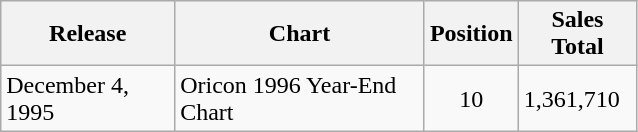<table class="wikitable" width="425px">
<tr>
<th>Release</th>
<th>Chart</th>
<th>Position</th>
<th>Sales Total</th>
</tr>
<tr>
<td>December 4, 1995</td>
<td>Oricon 1996 Year-End Chart</td>
<td align="center">10</td>
<td>1,361,710</td>
</tr>
</table>
